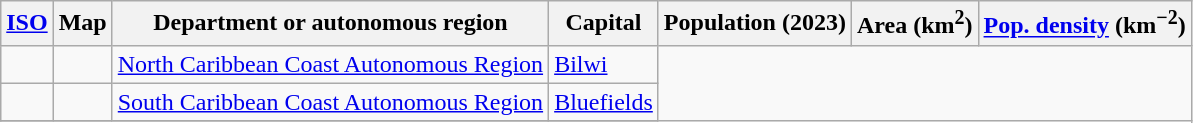<table class="wikitable sortable">
<tr>
<th +><a href='#'>ISO</a></th>
<th class="unsortable">Map<br>
</th>
<th +>Department or autonomous region</th>
<th +>Capital</th>
<th +>Population (2023)</th>
<th +>Area (km<sup>2</sup>)</th>
<th +><a href='#'>Pop. density</a> (km<sup>−2</sup>)</th>
</tr>
<tr>
<td align="center"> </td>
<td> <br></td>
<td><a href='#'>North Caribbean Coast Autonomous Region</a></td>
<td><a href='#'>Bilwi</a><br> 
 
 </td>
</tr>
<tr>
<td align="center"> </td>
<td> <br></td>
<td><a href='#'>South Caribbean Coast Autonomous Region</a></td>
<td><a href='#'>Bluefields</a><br> 
 
 </td>
</tr>
<tr>
</tr>
</table>
